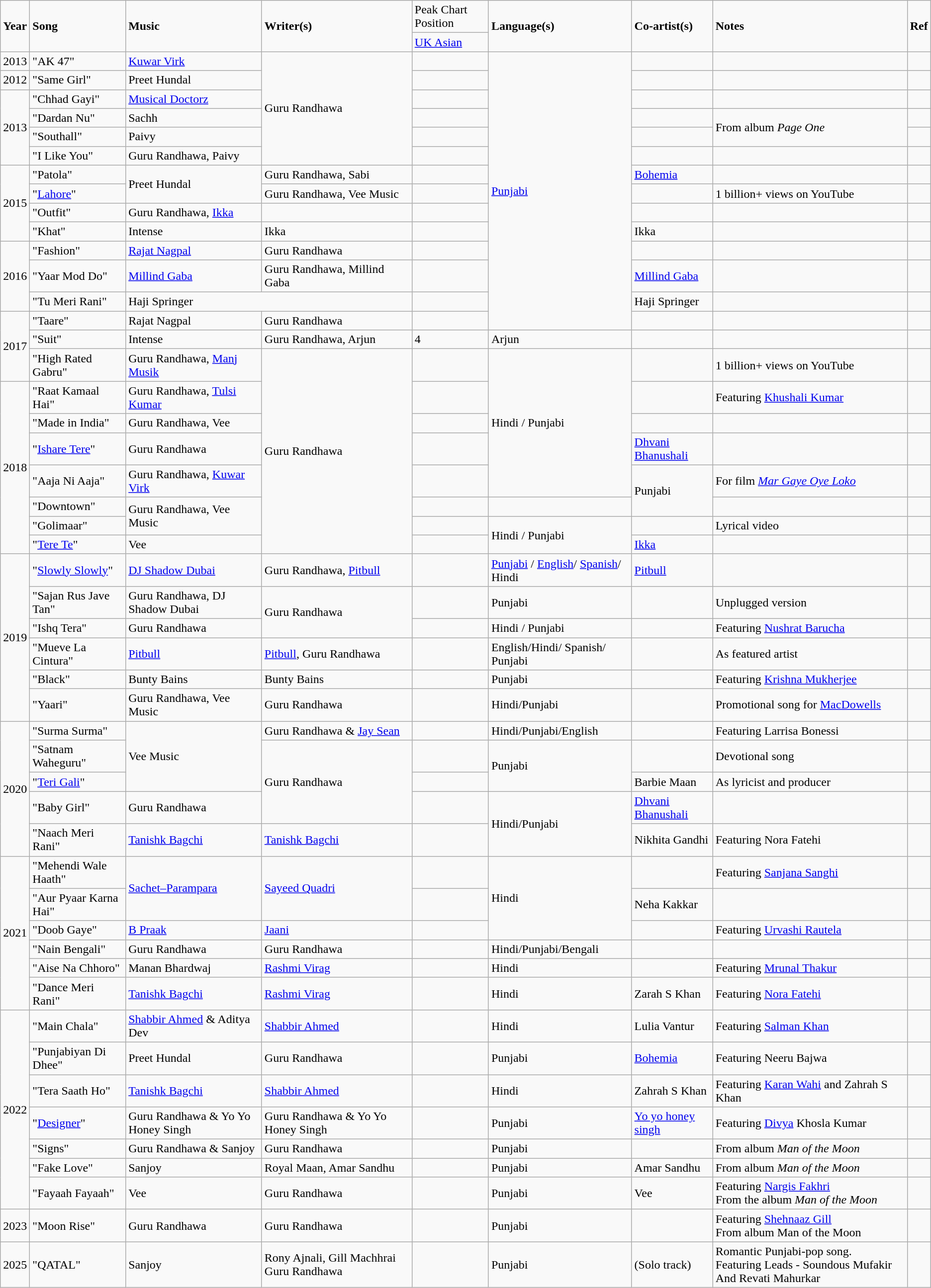<table class="wikitable plainrowheaders style="text-align:center;">
<tr>
<td rowspan="2"><strong>Year</strong></td>
<td rowspan="2"><strong>Song</strong></td>
<td rowspan="2"><strong>Music</strong></td>
<td rowspan="2"><strong>Writer(s)</strong></td>
<td>Peak Chart Position</td>
<td rowspan="2"><strong>Language(s)</strong></td>
<td rowspan="2"><strong>Co-artist(s)</strong></td>
<td rowspan="2"><strong>Notes</strong></td>
<td rowspan="2"><strong>Ref</strong></td>
</tr>
<tr>
<td><a href='#'>UK Asian</a></td>
</tr>
<tr>
<td rowspan=1>2013</td>
<td>"AK 47"</td>
<td><a href='#'>Kuwar Virk</a></td>
<td rowspan=6>Guru Randhawa</td>
<td></td>
<td rowspan="14"><a href='#'>Punjabi</a></td>
<td></td>
<td></td>
<td></td>
</tr>
<tr>
<td rowspan="1">2012</td>
<td>"Same Girl"</td>
<td>Preet Hundal</td>
<td></td>
<td></td>
<td></td>
<td></td>
</tr>
<tr>
<td rowspan=4>2013</td>
<td>"Chhad Gayi"</td>
<td><a href='#'>Musical Doctorz</a></td>
<td></td>
<td></td>
<td></td>
<td></td>
</tr>
<tr>
<td>"Dardan Nu"</td>
<td>Sachh</td>
<td></td>
<td></td>
<td rowspan="2">From album <em>Page One</em></td>
<td></td>
</tr>
<tr>
<td>"Southall"</td>
<td>Paivy</td>
<td></td>
<td></td>
<td></td>
</tr>
<tr>
<td>"I Like You"</td>
<td>Guru Randhawa, Paivy</td>
<td></td>
<td></td>
<td></td>
<td></td>
</tr>
<tr>
<td rowspan=4>2015</td>
<td>"Patola"</td>
<td rowspan="2">Preet Hundal</td>
<td>Guru Randhawa, Sabi</td>
<td></td>
<td><a href='#'>Bohemia</a></td>
<td></td>
<td></td>
</tr>
<tr>
<td>"<a href='#'>Lahore</a>"</td>
<td>Guru Randhawa, Vee Music</td>
<td></td>
<td></td>
<td>1 billion+ views on YouTube</td>
<td></td>
</tr>
<tr>
<td>"Outfit"</td>
<td>Guru Randhawa,  <a href='#'>Ikka</a></td>
<td></td>
<td></td>
<td></td>
<td></td>
<td></td>
</tr>
<tr>
<td>"Khat"</td>
<td>Intense</td>
<td>Ikka</td>
<td></td>
<td>Ikka</td>
<td></td>
<td></td>
</tr>
<tr>
<td rowspan=3>2016</td>
<td>"Fashion"</td>
<td><a href='#'>Rajat Nagpal</a></td>
<td>Guru Randhawa</td>
<td></td>
<td></td>
<td></td>
<td></td>
</tr>
<tr>
<td>"Yaar Mod Do"</td>
<td><a href='#'>Millind Gaba</a></td>
<td>Guru Randhawa, Millind Gaba</td>
<td></td>
<td><a href='#'>Millind Gaba</a></td>
<td></td>
<td></td>
</tr>
<tr>
<td>"Tu Meri Rani"</td>
<td colspan="2">Haji Springer</td>
<td></td>
<td>Haji Springer</td>
<td></td>
<td></td>
</tr>
<tr>
<td rowspan=3>2017</td>
<td>"Taare"</td>
<td>Rajat Nagpal</td>
<td>Guru Randhawa</td>
<td></td>
<td></td>
<td></td>
<td></td>
</tr>
<tr>
<td>"Suit"</td>
<td>Intense</td>
<td>Guru Randhawa, Arjun</td>
<td>4</td>
<td>Arjun</td>
<td></td>
<td></td>
<td></td>
</tr>
<tr>
<td>"High Rated Gabru"</td>
<td>Guru Randhawa, <a href='#'>Manj Musik</a></td>
<td rowspan=8>Guru Randhawa</td>
<td></td>
<td rowspan="5">Hindi / Punjabi</td>
<td></td>
<td>1 billion+ views on YouTube</td>
<td></td>
</tr>
<tr>
<td rowspan=7>2018</td>
<td>"Raat Kamaal Hai"</td>
<td>Guru Randhawa, <a href='#'>Tulsi Kumar</a></td>
<td></td>
<td></td>
<td>Featuring <a href='#'>Khushali Kumar</a></td>
<td></td>
</tr>
<tr>
<td>"Made in India"</td>
<td>Guru Randhawa, Vee</td>
<td></td>
<td></td>
<td></td>
<td></td>
</tr>
<tr>
<td>"<a href='#'>Ishare Tere</a>"</td>
<td>Guru Randhawa</td>
<td></td>
<td><a href='#'>Dhvani Bhanushali</a></td>
<td></td>
<td></td>
</tr>
<tr>
<td>"Aaja Ni Aaja"</td>
<td>Guru Randhawa, <a href='#'>Kuwar Virk</a></td>
<td></td>
<td rowspan="2">Punjabi</td>
<td>For film <em><a href='#'>Mar Gaye Oye Loko</a></em></td>
<td></td>
</tr>
<tr>
<td>"Downtown"</td>
<td rowspan="2">Guru Randhawa, Vee Music</td>
<td></td>
<td></td>
<td></td>
<td></td>
</tr>
<tr>
<td>"Golimaar"</td>
<td></td>
<td rowspan="2">Hindi / Punjabi</td>
<td></td>
<td>Lyrical video</td>
<td></td>
</tr>
<tr>
<td>"<a href='#'>Tere Te</a>"</td>
<td>Vee</td>
<td></td>
<td><a href='#'>Ikka</a></td>
<td></td>
<td></td>
</tr>
<tr>
<td rowspan="6">2019</td>
<td>"<a href='#'>Slowly Slowly</a>"</td>
<td><a href='#'>DJ Shadow Dubai</a></td>
<td>Guru Randhawa, <a href='#'>Pitbull</a></td>
<td></td>
<td><a href='#'>Punjabi</a> / <a href='#'>English</a>/ <a href='#'>Spanish</a>/ Hindi</td>
<td><a href='#'>Pitbull</a></td>
<td></td>
<td></td>
</tr>
<tr>
<td>"Sajan Rus Jave Tan"</td>
<td>Guru Randhawa, DJ Shadow Dubai</td>
<td rowspan=2>Guru Randhawa</td>
<td></td>
<td>Punjabi</td>
<td></td>
<td>Unplugged version</td>
<td></td>
</tr>
<tr>
<td>"Ishq Tera"</td>
<td>Guru Randhawa</td>
<td></td>
<td>Hindi / Punjabi</td>
<td></td>
<td>Featuring <a href='#'>Nushrat Barucha</a></td>
<td></td>
</tr>
<tr>
<td>"Mueve La Cintura"</td>
<td><a href='#'>Pitbull</a></td>
<td><a href='#'>Pitbull</a>, Guru Randhawa</td>
<td></td>
<td>English/Hindi/ Spanish/ Punjabi</td>
<td></td>
<td>As featured artist</td>
<td></td>
</tr>
<tr>
<td>"Black"</td>
<td>Bunty Bains</td>
<td>Bunty Bains</td>
<td></td>
<td>Punjabi</td>
<td></td>
<td>Featuring <a href='#'>Krishna Mukherjee</a></td>
<td></td>
</tr>
<tr>
<td>"Yaari"</td>
<td>Guru Randhawa, Vee Music</td>
<td>Guru Randhawa</td>
<td></td>
<td>Hindi/Punjabi</td>
<td></td>
<td>Promotional song for <a href='#'>MacDowells</a></td>
<td></td>
</tr>
<tr>
<td rowspan="5">2020</td>
<td>"Surma Surma"</td>
<td rowspan=3>Vee Music</td>
<td>Guru Randhawa & <a href='#'>Jay Sean</a></td>
<td></td>
<td>Hindi/Punjabi/English</td>
<td></td>
<td>Featuring Larrisa Bonessi</td>
<td></td>
</tr>
<tr>
<td>"Satnam Waheguru"</td>
<td rowspan=3>Guru Randhawa</td>
<td></td>
<td rowspan="2">Punjabi</td>
<td></td>
<td>Devotional song</td>
<td></td>
</tr>
<tr>
<td>"<a href='#'>Teri Gali</a>"</td>
<td></td>
<td>Barbie Maan</td>
<td>As lyricist and producer</td>
<td></td>
</tr>
<tr>
<td>"Baby Girl"</td>
<td>Guru Randhawa</td>
<td></td>
<td rowspan="2">Hindi/Punjabi</td>
<td><a href='#'>Dhvani Bhanushali</a></td>
<td></td>
<td></td>
</tr>
<tr>
<td>"Naach Meri Rani"</td>
<td><a href='#'>Tanishk Bagchi</a></td>
<td><a href='#'>Tanishk Bagchi</a></td>
<td></td>
<td>Nikhita Gandhi</td>
<td>Featuring Nora Fatehi</td>
<td></td>
</tr>
<tr>
<td rowspan="6">2021</td>
<td>"Mehendi Wale Haath"</td>
<td rowspan=2><a href='#'>Sachet–Parampara</a></td>
<td rowspan=2><a href='#'>Sayeed Quadri</a></td>
<td></td>
<td rowspan="3">Hindi</td>
<td></td>
<td>Featuring <a href='#'>Sanjana Sanghi</a></td>
<td></td>
</tr>
<tr>
<td>"Aur Pyaar Karna Hai"</td>
<td></td>
<td>Neha Kakkar</td>
<td></td>
<td></td>
</tr>
<tr>
<td>"Doob Gaye"</td>
<td><a href='#'>B Praak</a></td>
<td><a href='#'>Jaani</a></td>
<td></td>
<td></td>
<td>Featuring  <a href='#'>Urvashi Rautela</a></td>
<td></td>
</tr>
<tr>
<td>"Nain Bengali"</td>
<td>Guru Randhawa</td>
<td>Guru Randhawa</td>
<td></td>
<td>Hindi/Punjabi/Bengali</td>
<td></td>
<td></td>
<td></td>
</tr>
<tr>
<td>"Aise Na Chhoro"</td>
<td>Manan Bhardwaj</td>
<td><a href='#'>Rashmi Virag</a></td>
<td></td>
<td>Hindi</td>
<td></td>
<td>Featuring <a href='#'>Mrunal Thakur</a></td>
<td></td>
</tr>
<tr>
<td>"Dance Meri Rani"</td>
<td><a href='#'>Tanishk Bagchi</a></td>
<td><a href='#'>Rashmi Virag</a></td>
<td></td>
<td>Hindi</td>
<td>Zarah S Khan</td>
<td>Featuring <a href='#'>Nora Fatehi</a></td>
<td></td>
</tr>
<tr>
<td rowspan="7">2022</td>
<td>"Main Chala"</td>
<td><a href='#'>Shabbir Ahmed</a> & Aditya Dev</td>
<td><a href='#'>Shabbir Ahmed</a></td>
<td></td>
<td>Hindi</td>
<td>Lulia Vantur</td>
<td>Featuring <a href='#'>Salman Khan</a></td>
<td></td>
</tr>
<tr>
<td>"Punjabiyan Di Dhee"</td>
<td>Preet Hundal</td>
<td>Guru Randhawa</td>
<td></td>
<td>Punjabi</td>
<td><a href='#'>Bohemia</a></td>
<td>Featuring Neeru Bajwa</td>
<td></td>
</tr>
<tr>
<td>"Tera Saath Ho"</td>
<td><a href='#'>Tanishk Bagchi</a></td>
<td><a href='#'>Shabbir Ahmed</a></td>
<td></td>
<td>Hindi</td>
<td>Zahrah S Khan</td>
<td>Featuring <a href='#'>Karan Wahi</a> and Zahrah S Khan</td>
<td></td>
</tr>
<tr>
<td>"<a href='#'>Designer</a>"</td>
<td>Guru Randhawa & Yo Yo Honey Singh</td>
<td>Guru Randhawa  & Yo Yo Honey Singh</td>
<td></td>
<td>Punjabi</td>
<td><a href='#'>Yo yo honey singh</a></td>
<td>Featuring <a href='#'>Divya</a> Khosla Kumar</td>
<td></td>
</tr>
<tr>
<td>"Signs"</td>
<td>Guru Randhawa & Sanjoy</td>
<td>Guru Randhawa</td>
<td></td>
<td>Punjabi</td>
<td></td>
<td>From album <em>Man of the Moon</em></td>
<td></td>
</tr>
<tr>
<td>"Fake Love"</td>
<td>Sanjoy</td>
<td>Royal Maan, Amar Sandhu</td>
<td></td>
<td>Punjabi</td>
<td>Amar Sandhu</td>
<td>From album <em>Man of the Moon</em></td>
<td></td>
</tr>
<tr>
<td>"Fayaah Fayaah"</td>
<td>Vee</td>
<td>Guru Randhawa</td>
<td></td>
<td>Punjabi</td>
<td>Vee</td>
<td>Featuring <a href='#'>Nargis Fakhri</a><br>From the album <em>Man of the Moon</em></td>
<td></td>
</tr>
<tr>
<td rowspan="1">2023</td>
<td>"Moon Rise"</td>
<td>Guru Randhawa</td>
<td>Guru Randhawa</td>
<td></td>
<td>Punjabi</td>
<td></td>
<td>Featuring <a href='#'>Shehnaaz Gill</a><br>From album Man of the Moon</td>
<td></td>
</tr>
<tr>
<td>2025</td>
<td>"QATAL"</td>
<td>Sanjoy</td>
<td>Rony Ajnali, Gill Machhrai Guru Randhawa</td>
<td></td>
<td>Punjabi</td>
<td>(Solo track)</td>
<td>Romantic Punjabi-pop song.<br>Featuring Leads - Soundous Mufakir And Revati Mahurkar</td>
<td></td>
</tr>
</table>
